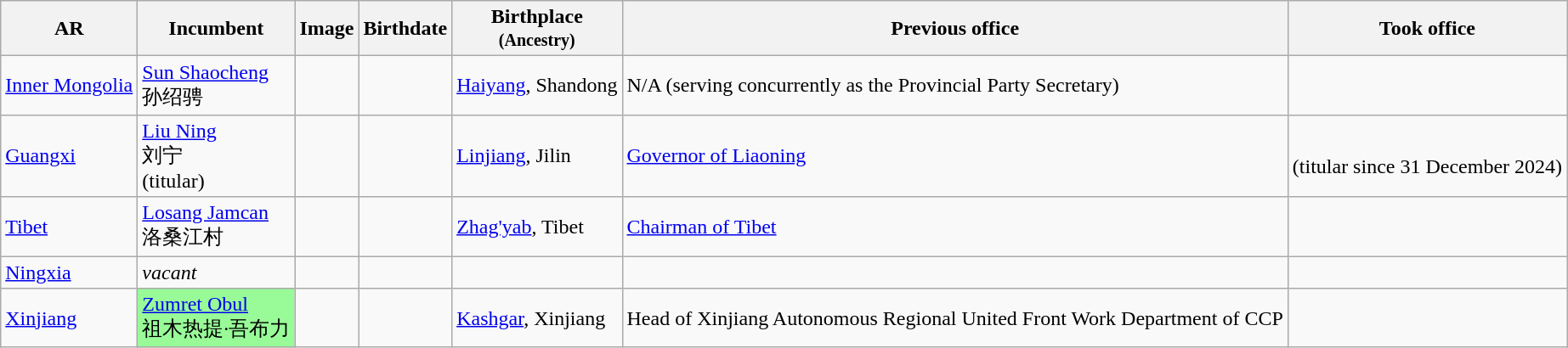<table class="wikitable sortable" style="text-align: left">
<tr>
<th>AR</th>
<th>Incumbent</th>
<th>Image</th>
<th>Birthdate</th>
<th>Birthplace<br><small>(Ancestry)</small></th>
<th>Previous office</th>
<th>Took office</th>
</tr>
<tr>
<td><a href='#'>Inner Mongolia</a></td>
<td><a href='#'>Sun Shaocheng</a><br>孙绍骋</td>
<td></td>
<td> </td>
<td><a href='#'>Haiyang</a>, Shandong</td>
<td>N/A (serving concurrently as the Provincial Party Secretary)</td>
<td> </td>
</tr>
<tr>
<td><a href='#'>Guangxi</a></td>
<td><a href='#'>Liu Ning</a><br>刘宁<br>(titular)</td>
<td></td>
<td> </td>
<td><a href='#'>Linjiang</a>, Jilin</td>
<td><a href='#'>Governor of Liaoning</a></td>
<td> <br>(titular since 31 December 2024)</td>
</tr>
<tr>
<td><a href='#'>Tibet</a></td>
<td><a href='#'>Losang Jamcan</a><br>洛桑江村<br></td>
<td></td>
<td> </td>
<td><a href='#'>Zhag'yab</a>, Tibet</td>
<td><a href='#'>Chairman of Tibet</a></td>
<td> </td>
</tr>
<tr>
<td><a href='#'>Ningxia</a></td>
<td><em>vacant</em></td>
<td></td>
<td></td>
<td></td>
<td></td>
<td></td>
</tr>
<tr>
<td><a href='#'>Xinjiang</a></td>
<td bgcolor=palegreen><a href='#'>Zumret Obul</a><br>祖木热提·吾布力<br></td>
<td></td>
<td> </td>
<td><a href='#'>Kashgar</a>, Xinjiang</td>
<td>Head of Xinjiang Autonomous Regional United Front Work Department of CCP</td>
<td> </td>
</tr>
</table>
